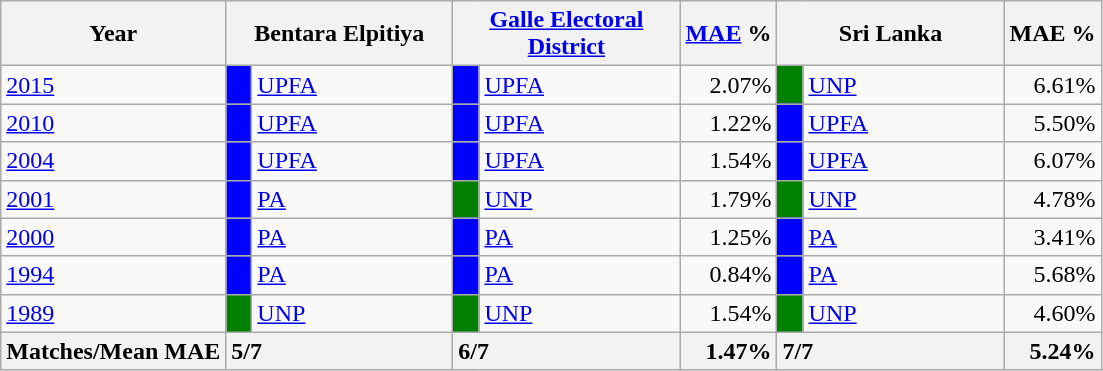<table class="wikitable">
<tr>
<th>Year</th>
<th colspan="2" width="144px">Bentara Elpitiya</th>
<th colspan="2" width="144px"><a href='#'>Galle Electoral District</a></th>
<th><a href='#'>MAE</a> %</th>
<th colspan="2" width="144px">Sri Lanka</th>
<th>MAE %</th>
</tr>
<tr>
<td><a href='#'>2015</a></td>
<td style="background-color:blue;" width="10px"></td>
<td style="text-align:left;"><a href='#'>UPFA</a></td>
<td style="background-color:blue;" width="10px"></td>
<td style="text-align:left;"><a href='#'>UPFA</a></td>
<td style="text-align:right;">2.07%</td>
<td style="background-color:green;" width="10px"></td>
<td style="text-align:left;"><a href='#'>UNP</a></td>
<td style="text-align:right;">6.61%</td>
</tr>
<tr>
<td><a href='#'>2010</a></td>
<td style="background-color:blue;" width="10px"></td>
<td style="text-align:left;"><a href='#'>UPFA</a></td>
<td style="background-color:blue;" width="10px"></td>
<td style="text-align:left;"><a href='#'>UPFA</a></td>
<td style="text-align:right;">1.22%</td>
<td style="background-color:blue;" width="10px"></td>
<td style="text-align:left;"><a href='#'>UPFA</a></td>
<td style="text-align:right;">5.50%</td>
</tr>
<tr>
<td><a href='#'>2004</a></td>
<td style="background-color:blue;" width="10px"></td>
<td style="text-align:left;"><a href='#'>UPFA</a></td>
<td style="background-color:blue;" width="10px"></td>
<td style="text-align:left;"><a href='#'>UPFA</a></td>
<td style="text-align:right;">1.54%</td>
<td style="background-color:blue;" width="10px"></td>
<td style="text-align:left;"><a href='#'>UPFA</a></td>
<td style="text-align:right;">6.07%</td>
</tr>
<tr>
<td><a href='#'>2001</a></td>
<td style="background-color:blue;" width="10px"></td>
<td style="text-align:left;"><a href='#'>PA</a></td>
<td style="background-color:green;" width="10px"></td>
<td style="text-align:left;"><a href='#'>UNP</a></td>
<td style="text-align:right;">1.79%</td>
<td style="background-color:green;" width="10px"></td>
<td style="text-align:left;"><a href='#'>UNP</a></td>
<td style="text-align:right;">4.78%</td>
</tr>
<tr>
<td><a href='#'>2000</a></td>
<td style="background-color:blue;" width="10px"></td>
<td style="text-align:left;"><a href='#'>PA</a></td>
<td style="background-color:blue;" width="10px"></td>
<td style="text-align:left;"><a href='#'>PA</a></td>
<td style="text-align:right;">1.25%</td>
<td style="background-color:blue;" width="10px"></td>
<td style="text-align:left;"><a href='#'>PA</a></td>
<td style="text-align:right;">3.41%</td>
</tr>
<tr>
<td><a href='#'>1994</a></td>
<td style="background-color:blue;" width="10px"></td>
<td style="text-align:left;"><a href='#'>PA</a></td>
<td style="background-color:blue;" width="10px"></td>
<td style="text-align:left;"><a href='#'>PA</a></td>
<td style="text-align:right;">0.84%</td>
<td style="background-color:blue;" width="10px"></td>
<td style="text-align:left;"><a href='#'>PA</a></td>
<td style="text-align:right;">5.68%</td>
</tr>
<tr>
<td><a href='#'>1989</a></td>
<td style="background-color:green;" width="10px"></td>
<td style="text-align:left;"><a href='#'>UNP</a></td>
<td style="background-color:green;" width="10px"></td>
<td style="text-align:left;"><a href='#'>UNP</a></td>
<td style="text-align:right;">1.54%</td>
<td style="background-color:green;" width="10px"></td>
<td style="text-align:left;"><a href='#'>UNP</a></td>
<td style="text-align:right;">4.60%</td>
</tr>
<tr>
<th>Matches/Mean MAE</th>
<th style="text-align:left;"colspan="2" width="144px">5/7</th>
<th style="text-align:left;"colspan="2" width="144px">6/7</th>
<th style="text-align:right;">1.47%</th>
<th style="text-align:left;"colspan="2" width="144px">7/7</th>
<th style="text-align:right;">5.24%</th>
</tr>
</table>
